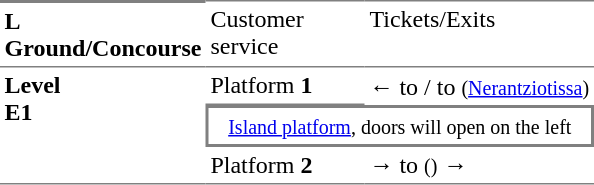<table border=0 cellspacing=0 cellpadding=3>
<tr>
<td style="border-bottom:solid 1px gray;border-top:solid 2px gray;" width=50 valign=top><strong>L<br>Ground/Concourse</strong></td>
<td style="border-top:solid 1px gray;border-bottom:solid 1px gray;" width=100 valign=top>Customer service</td>
<td style="border-top:solid 1px gray;border-bottom:solid 1px gray;" valign=top>Tickets/Exits</td>
</tr>
<tr>
<td style="border-bottom:solid 1px gray;" rowspan=3 valign=top><strong>Level<br>Ε1</strong></td>
<td style="border-bottom:solid 1px gray;">Platform <strong>1</strong></td>
<td>←  to  /  to  <small>(<a href='#'>Nerantziotissa</a>)</small></td>
</tr>
<tr>
<td style="border-bottom:solid 2px grey;border-top:solid 2px grey;border-right:solid 2px grey;border-left:solid 2px grey;text-align:center;" colspan=2><small><a href='#'>Island platform</a>, doors will open on the left</small></td>
</tr>
<tr>
<td style="border-bottom:solid 1px gray;">Platform <strong>2</strong></td>
<td style="border-bottom:solid 1px gray;"><span>→</span>   to  <small>()</small> →</td>
</tr>
</table>
